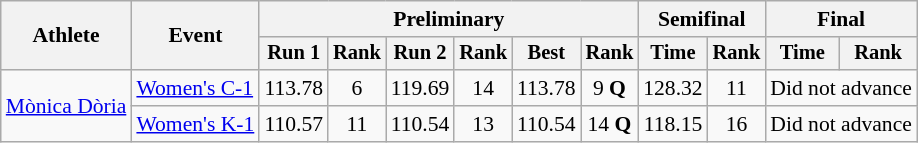<table class="wikitable" style="font-size:90%">
<tr>
<th rowspan=2>Athlete</th>
<th rowspan=2>Event</th>
<th colspan=6>Preliminary</th>
<th colspan=2>Semifinal</th>
<th colspan=2>Final</th>
</tr>
<tr style="font-size:95%">
<th>Run 1</th>
<th>Rank</th>
<th>Run 2</th>
<th>Rank</th>
<th>Best</th>
<th>Rank</th>
<th>Time</th>
<th>Rank</th>
<th>Time</th>
<th>Rank</th>
</tr>
<tr align=center>
<td align=left rowspan=2><a href='#'>Mònica Dòria</a></td>
<td align=left><a href='#'>Women's C-1</a></td>
<td>113.78</td>
<td>6</td>
<td>119.69</td>
<td>14</td>
<td>113.78</td>
<td>9 <strong>Q</strong></td>
<td>128.32</td>
<td>11</td>
<td colspan="2">Did not advance</td>
</tr>
<tr align=center>
<td align=left><a href='#'>Women's K-1</a></td>
<td>110.57</td>
<td>11</td>
<td>110.54</td>
<td>13</td>
<td>110.54</td>
<td>14 <strong>Q</strong></td>
<td>118.15</td>
<td>16</td>
<td colspan="2">Did not advance</td>
</tr>
</table>
